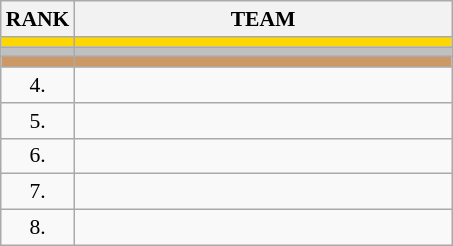<table class="wikitable" style="border-collapse: collapse; font-size: 90%;">
<tr>
<th>RANK</th>
<th align="left" style="width: 17em">TEAM</th>
</tr>
<tr bgcolor=gold>
<td align="center"></td>
<td></td>
</tr>
<tr bgcolor=silver>
<td align="center"></td>
<td></td>
</tr>
<tr bgcolor=cc9966>
<td align="center"></td>
<td></td>
</tr>
<tr>
<td align="center">4.</td>
<td></td>
</tr>
<tr>
<td align="center">5.</td>
<td></td>
</tr>
<tr>
<td align="center">6.</td>
<td></td>
</tr>
<tr>
<td align="center">7.</td>
<td></td>
</tr>
<tr>
<td align="center">8.</td>
<td></td>
</tr>
</table>
